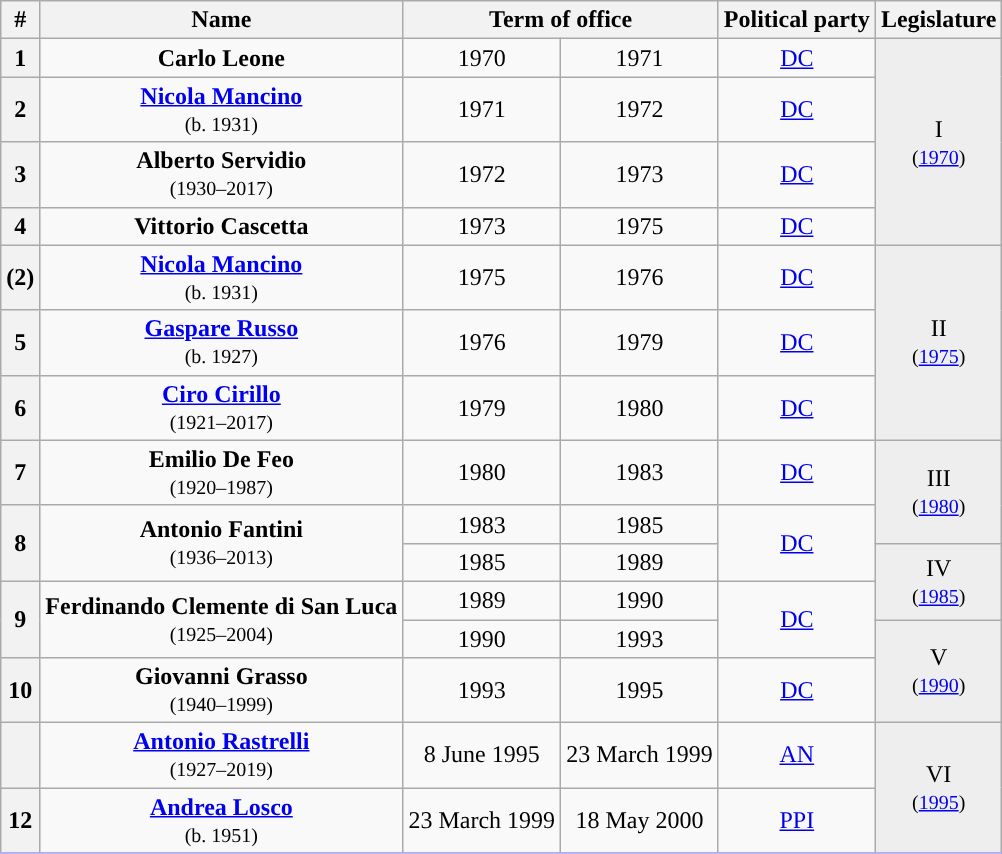<table class="wikitable" style="text-align:center; border:1px #AAAAFF solid">
<tr>
<th>#</th>
<th>Name</th>
<th colspan=2>Term of office</th>
<th>Political party</th>
<th>Legislature</th>
</tr>
<tr>
<th style="background:">1</th>
<td><strong>Carlo Leone</strong></td>
<td>1970</td>
<td>1971</td>
<td><a href='#'>DC</a></td>
<td rowspan=4 bgcolor=#EEEEEE>I<br><small>(<a href='#'>1970</a>)</small></td>
</tr>
<tr>
<th style="background:">2</th>
<td><strong><a href='#'>Nicola Mancino</a></strong><br><small>(b. 1931)</small></td>
<td>1971</td>
<td>1972</td>
<td><a href='#'>DC</a></td>
</tr>
<tr>
<th style="background:">3</th>
<td><strong>Alberto Servidio</strong><br><small>(1930–2017)</small></td>
<td>1972</td>
<td>1973</td>
<td><a href='#'>DC</a></td>
</tr>
<tr>
<th style="background:">4</th>
<td><strong>Vittorio Cascetta</strong></td>
<td>1973</td>
<td>1975</td>
<td><a href='#'>DC</a></td>
</tr>
<tr>
<th style="background:">(2)</th>
<td><strong><a href='#'>Nicola Mancino</a></strong><br><small>(b. 1931)</small></td>
<td>1975</td>
<td>1976</td>
<td><a href='#'>DC</a></td>
<td rowspan=3 bgcolor=#EEEEEE>II<br><small>(<a href='#'>1975</a>)</small></td>
</tr>
<tr>
<th style="background:">5</th>
<td><strong><a href='#'>Gaspare Russo</a></strong><br><small>(b. 1927)</small></td>
<td>1976</td>
<td>1979</td>
<td><a href='#'>DC</a></td>
</tr>
<tr>
<th style="background:">6</th>
<td><strong><a href='#'>Ciro Cirillo</a></strong><br><small>(1921–2017)</small></td>
<td>1979</td>
<td>1980</td>
<td><a href='#'>DC</a></td>
</tr>
<tr>
<th style="background:">7</th>
<td><strong>Emilio De Feo</strong><br><small>(1920–1987)</small></td>
<td>1980</td>
<td>1983</td>
<td><a href='#'>DC</a></td>
<td rowspan=2 bgcolor=#EEEEEE>III<br><small>(<a href='#'>1980</a>)</small></td>
</tr>
<tr>
<th rowspan=2 style="background:">8</th>
<td rowspan=2><strong>Antonio Fantini</strong><br><small>(1936–2013)</small></td>
<td>1983</td>
<td>1985</td>
<td rowspan=2><a href='#'>DC</a></td>
</tr>
<tr>
<td>1985</td>
<td>1989</td>
<td rowspan=2 bgcolor=#EEEEEE>IV<br><small>(<a href='#'>1985</a>)</small></td>
</tr>
<tr>
<th rowspan=2 style="background:">9</th>
<td rowspan=2><strong>Ferdinando Clemente di San Luca</strong><br><small>(1925–2004)</small></td>
<td>1989</td>
<td>1990</td>
<td rowspan=2><a href='#'>DC</a></td>
</tr>
<tr>
<td>1990</td>
<td>1993</td>
<td rowspan=2 bgcolor=#EEEEEE>V<br><small>(<a href='#'>1990</a>)</small></td>
</tr>
<tr>
<th style="background:">10</th>
<td><strong>Giovanni Grasso</strong><br><small>(1940–1999)</small></td>
<td>1993</td>
<td>1995</td>
<td><a href='#'>DC</a></td>
</tr>
<tr>
<th style="background:"></th>
<td><strong><a href='#'>Antonio Rastrelli</a></strong><br><small>(1927–2019)</small></td>
<td>8 June 1995</td>
<td>23 March 1999</td>
<td><a href='#'>AN</a></td>
<td rowspan=2 bgcolor="#EEEEEE">VI <br><small>(<a href='#'>1995</a>)</small></td>
</tr>
<tr>
<th style="background:">12</th>
<td><strong><a href='#'>Andrea Losco</a></strong><br><small>(b. 1951)</small></td>
<td>23 March 1999</td>
<td>18 May 2000</td>
<td><a href='#'>PPI</a></td>
</tr>
<tr>
</tr>
</table>
